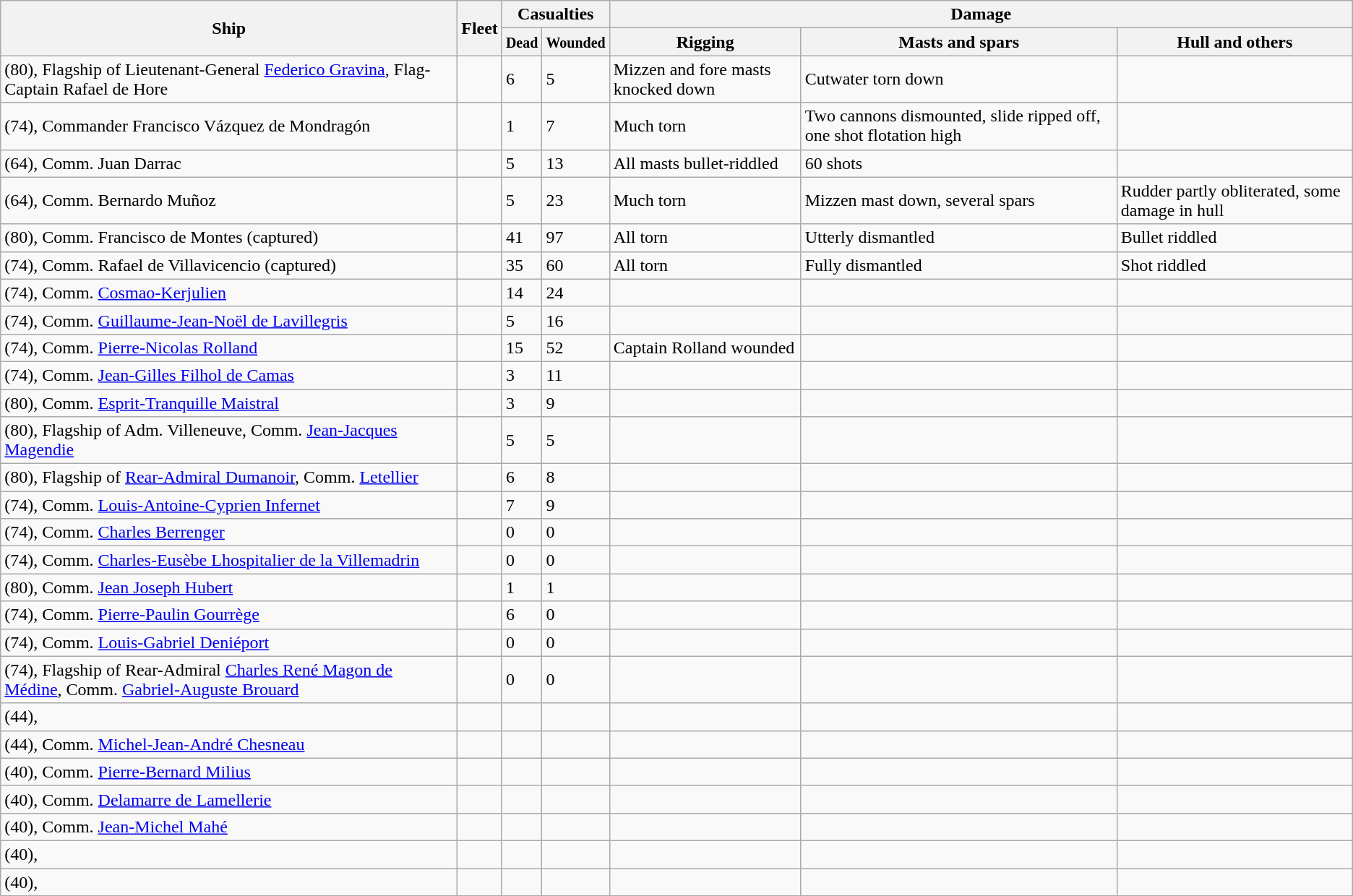<table class="wikitable">
<tr>
<th rowspan=2>Ship</th>
<th rowspan=2>Fleet</th>
<th colspan=2>Casualties</th>
<th colspan=3>Damage</th>
</tr>
<tr>
<th><small>Dead</small></th>
<th><small>Wounded</small></th>
<th>Rigging</th>
<th>Masts and spars</th>
<th>Hull and others</th>
</tr>
<tr>
<td> (80), Flagship of Lieutenant-General <a href='#'>Federico Gravina</a>, Flag-Captain Rafael de Hore</td>
<td align= center></td>
<td>6</td>
<td>5</td>
<td>Mizzen and fore masts knocked down</td>
<td>Cutwater torn down</td>
<td></td>
</tr>
<tr>
<td> (74), Commander Francisco Vázquez de Mondragón</td>
<td align= center></td>
<td>1</td>
<td>7</td>
<td>Much torn</td>
<td>Two cannons dismounted, slide ripped off, one shot flotation high</td>
<td></td>
</tr>
<tr>
<td> (64), Comm. Juan Darrac</td>
<td align= center></td>
<td>5</td>
<td>13</td>
<td>All masts bullet-riddled</td>
<td>60 shots</td>
<td></td>
</tr>
<tr>
<td> (64), Comm. Bernardo Muñoz</td>
<td align= center></td>
<td>5</td>
<td>23</td>
<td>Much torn</td>
<td>Mizzen mast down, several spars</td>
<td>Rudder partly obliterated, some damage in hull</td>
</tr>
<tr>
<td> (80), Comm. Francisco de Montes (captured)</td>
<td align= center></td>
<td>41</td>
<td>97</td>
<td>All torn</td>
<td>Utterly dismantled</td>
<td>Bullet riddled</td>
</tr>
<tr>
<td> (74), Comm. Rafael de Villavicencio (captured)</td>
<td align= center></td>
<td>35</td>
<td>60</td>
<td>All torn</td>
<td>Fully dismantled</td>
<td>Shot riddled</td>
</tr>
<tr>
<td> (74), Comm. <a href='#'>Cosmao-Kerjulien</a></td>
<td align= center></td>
<td>14</td>
<td>24</td>
<td></td>
<td></td>
<td></td>
</tr>
<tr>
<td> (74), Comm. <a href='#'>Guillaume-Jean-Noël de Lavillegris</a> </td>
<td align= center></td>
<td>5</td>
<td>16</td>
<td></td>
<td></td>
<td></td>
</tr>
<tr>
<td> (74), Comm. <a href='#'>Pierre-Nicolas Rolland</a></td>
<td align= center></td>
<td>15</td>
<td>52</td>
<td>Captain Rolland wounded</td>
<td></td>
<td></td>
</tr>
<tr>
<td> (74), Comm. <a href='#'>Jean-Gilles Filhol de Camas</a></td>
<td align= center></td>
<td>3</td>
<td>11</td>
<td></td>
<td></td>
<td></td>
</tr>
<tr>
<td> (80), Comm. <a href='#'>Esprit-Tranquille Maistral</a></td>
<td align= center></td>
<td>3</td>
<td>9</td>
<td></td>
<td></td>
<td></td>
</tr>
<tr>
<td> (80), Flagship of Adm. Villeneuve, Comm. <a href='#'>Jean-Jacques Magendie</a></td>
<td align= center></td>
<td>5</td>
<td>5</td>
<td></td>
<td></td>
<td></td>
</tr>
<tr>
<td> (80), Flagship of <a href='#'>Rear-Admiral Dumanoir</a>, Comm. <a href='#'>Letellier</a></td>
<td align= center></td>
<td>6</td>
<td>8</td>
<td></td>
<td></td>
<td></td>
</tr>
<tr>
<td> (74), Comm. <a href='#'>Louis-Antoine-Cyprien Infernet</a></td>
<td align= center></td>
<td>7</td>
<td>9</td>
<td></td>
<td></td>
<td></td>
</tr>
<tr>
<td> (74), Comm. <a href='#'>Charles Berrenger</a></td>
<td align= center></td>
<td>0</td>
<td>0</td>
<td></td>
<td></td>
<td></td>
</tr>
<tr>
<td> (74), Comm. <a href='#'>Charles-Eusèbe Lhospitalier de la Villemadrin</a></td>
<td align= center></td>
<td>0</td>
<td>0</td>
<td></td>
<td></td>
<td></td>
</tr>
<tr>
<td> (80), Comm. <a href='#'>Jean Joseph Hubert</a></td>
<td align= center></td>
<td>1</td>
<td>1</td>
<td></td>
<td></td>
<td></td>
</tr>
<tr>
<td> (74), Comm. <a href='#'>Pierre-Paulin Gourrège</a></td>
<td align= center></td>
<td>6</td>
<td>0</td>
<td></td>
<td></td>
<td></td>
</tr>
<tr>
<td> (74), Comm. <a href='#'>Louis-Gabriel Deniéport</a></td>
<td align= center></td>
<td>0</td>
<td>0</td>
<td></td>
<td></td>
<td></td>
</tr>
<tr>
<td> (74), Flagship of Rear-Admiral <a href='#'>Charles René Magon de Médine</a>, Comm. <a href='#'>Gabriel-Auguste Brouard</a></td>
<td align= center></td>
<td>0</td>
<td>0</td>
<td></td>
<td></td>
<td></td>
</tr>
<tr>
<td> (44),</td>
<td align= center></td>
<td></td>
<td></td>
<td></td>
<td></td>
<td></td>
</tr>
<tr>
<td> (44), Comm. <a href='#'>Michel-Jean-André Chesneau</a></td>
<td align= center></td>
<td></td>
<td></td>
<td></td>
<td></td>
<td></td>
</tr>
<tr>
<td> (40), Comm. <a href='#'>Pierre-Bernard Milius</a></td>
<td align= center></td>
<td></td>
<td></td>
<td></td>
<td></td>
<td></td>
</tr>
<tr>
<td> (40), Comm. <a href='#'>Delamarre de Lamellerie</a></td>
<td align= center></td>
<td></td>
<td></td>
<td></td>
<td></td>
<td></td>
</tr>
<tr>
<td> (40), Comm. <a href='#'>Jean-Michel Mahé</a></td>
<td align= center></td>
<td></td>
<td></td>
<td></td>
<td></td>
<td></td>
</tr>
<tr>
<td> (40),</td>
<td align= center></td>
<td></td>
<td></td>
<td></td>
<td></td>
<td></td>
</tr>
<tr>
<td> (40),</td>
<td align= center></td>
<td></td>
<td></td>
<td></td>
<td></td>
<td></td>
</tr>
<tr>
</tr>
</table>
